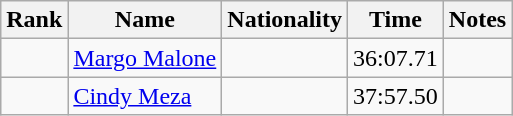<table class="wikitable sortable" style="text-align:center">
<tr>
<th>Rank</th>
<th>Name</th>
<th>Nationality</th>
<th>Time</th>
<th>Notes</th>
</tr>
<tr>
<td></td>
<td align=left><a href='#'>Margo Malone</a></td>
<td align=left></td>
<td>36:07.71</td>
<td></td>
</tr>
<tr>
<td></td>
<td align=left><a href='#'>Cindy Meza</a></td>
<td align=left></td>
<td>37:57.50</td>
<td></td>
</tr>
</table>
